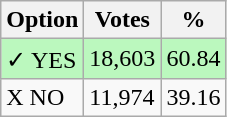<table class="wikitable">
<tr>
<th>Option</th>
<th>Votes</th>
<th>%</th>
</tr>
<tr>
<td style=background:#bbf8be>✓ YES</td>
<td style=background:#bbf8be>18,603</td>
<td style=background:#bbf8be>60.84</td>
</tr>
<tr>
<td>X NO</td>
<td>11,974</td>
<td>39.16</td>
</tr>
</table>
